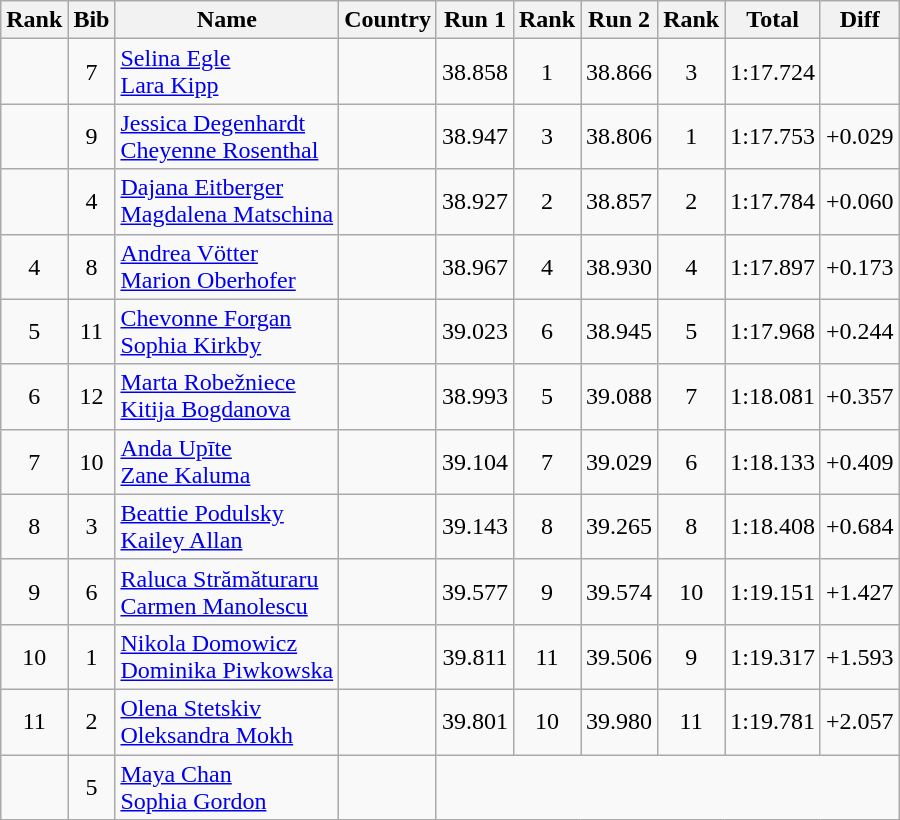<table class="wikitable sortable" style="text-align:center">
<tr>
<th>Rank</th>
<th>Bib</th>
<th>Name</th>
<th>Country</th>
<th>Run 1</th>
<th>Rank</th>
<th>Run 2</th>
<th>Rank</th>
<th>Total</th>
<th>Diff</th>
</tr>
<tr>
<td></td>
<td>7</td>
<td align=left><a href='#'>Selina Egle</a><br><a href='#'>Lara Kipp</a></td>
<td align=left></td>
<td>38.858</td>
<td>1</td>
<td>38.866</td>
<td>3</td>
<td>1:17.724</td>
<td></td>
</tr>
<tr>
<td></td>
<td>9</td>
<td align=left><a href='#'>Jessica Degenhardt</a><br><a href='#'>Cheyenne Rosenthal</a></td>
<td align=left></td>
<td>38.947</td>
<td>3</td>
<td>38.806</td>
<td>1</td>
<td>1:17.753</td>
<td>+0.029</td>
</tr>
<tr>
<td></td>
<td>4</td>
<td align=left><a href='#'>Dajana Eitberger</a><br><a href='#'>Magdalena Matschina</a></td>
<td align=left></td>
<td>38.927</td>
<td>2</td>
<td>38.857</td>
<td>2</td>
<td>1:17.784</td>
<td>+0.060</td>
</tr>
<tr>
<td>4</td>
<td>8</td>
<td align=left><a href='#'>Andrea Vötter</a><br><a href='#'>Marion Oberhofer</a></td>
<td align=left></td>
<td>38.967</td>
<td>4</td>
<td>38.930</td>
<td>4</td>
<td>1:17.897</td>
<td>+0.173</td>
</tr>
<tr>
<td>5</td>
<td>11</td>
<td align=left><a href='#'>Chevonne Forgan</a><br><a href='#'>Sophia Kirkby</a></td>
<td align=left></td>
<td>39.023</td>
<td>6</td>
<td>38.945</td>
<td>5</td>
<td>1:17.968</td>
<td>+0.244</td>
</tr>
<tr>
<td>6</td>
<td>12</td>
<td align=left><a href='#'>Marta Robežniece</a><br><a href='#'>Kitija Bogdanova</a></td>
<td align=left></td>
<td>38.993</td>
<td>5</td>
<td>39.088</td>
<td>7</td>
<td>1:18.081</td>
<td>+0.357</td>
</tr>
<tr>
<td>7</td>
<td>10</td>
<td align=left><a href='#'>Anda Upīte</a><br><a href='#'>Zane Kaluma</a></td>
<td align=left></td>
<td>39.104</td>
<td>7</td>
<td>39.029</td>
<td>6</td>
<td>1:18.133</td>
<td>+0.409</td>
</tr>
<tr>
<td>8</td>
<td>3</td>
<td align=left><a href='#'>Beattie Podulsky</a><br><a href='#'>Kailey Allan</a></td>
<td align=left></td>
<td>39.143</td>
<td>8</td>
<td>39.265</td>
<td>8</td>
<td>1:18.408</td>
<td>+0.684</td>
</tr>
<tr>
<td>9</td>
<td>6</td>
<td align=left><a href='#'>Raluca Strămăturaru</a><br><a href='#'>Carmen Manolescu</a></td>
<td align=left></td>
<td>39.577</td>
<td>9</td>
<td>39.574</td>
<td>10</td>
<td>1:19.151</td>
<td>+1.427</td>
</tr>
<tr>
<td>10</td>
<td>1</td>
<td align=left><a href='#'>Nikola Domowicz</a><br><a href='#'>Dominika Piwkowska</a></td>
<td align=left></td>
<td>39.811</td>
<td>11</td>
<td>39.506</td>
<td>9</td>
<td>1:19.317</td>
<td>+1.593</td>
</tr>
<tr>
<td>11</td>
<td>2</td>
<td align=left><a href='#'>Olena Stetskiv</a><br><a href='#'>Oleksandra Mokh</a></td>
<td align=left></td>
<td>39.801</td>
<td>10</td>
<td>39.980</td>
<td>11</td>
<td>1:19.781</td>
<td>+2.057</td>
</tr>
<tr>
<td></td>
<td>5</td>
<td align=left><a href='#'>Maya Chan</a><br><a href='#'>Sophia Gordon</a></td>
<td align=left></td>
<td colspan=6></td>
</tr>
</table>
